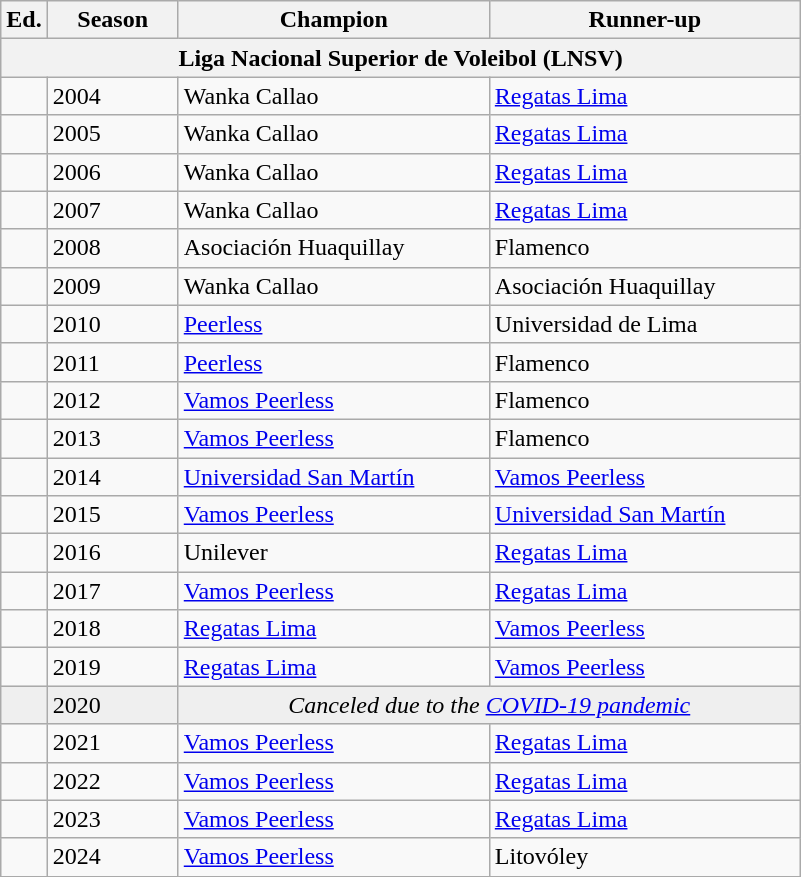<table class="wikitable sortable">
<tr>
<th width=px>Ed.</th>
<th width=80px>Season</th>
<th width=200px>Champion</th>
<th width=200px>Runner-up</th>
</tr>
<tr>
<th colspan="4">Liga Nacional Superior de Voleibol (LNSV)</th>
</tr>
<tr>
<td></td>
<td>2004</td>
<td>Wanka Callao</td>
<td><a href='#'>Regatas Lima</a></td>
</tr>
<tr>
<td></td>
<td>2005</td>
<td>Wanka Callao</td>
<td><a href='#'>Regatas Lima</a></td>
</tr>
<tr>
<td></td>
<td>2006</td>
<td>Wanka Callao</td>
<td><a href='#'>Regatas Lima</a></td>
</tr>
<tr>
<td></td>
<td>2007</td>
<td>Wanka Callao</td>
<td><a href='#'>Regatas Lima</a></td>
</tr>
<tr>
<td></td>
<td>2008</td>
<td>Asociación Huaquillay</td>
<td>Flamenco</td>
</tr>
<tr>
<td></td>
<td>2009</td>
<td>Wanka Callao</td>
<td>Asociación Huaquillay</td>
</tr>
<tr>
<td></td>
<td>2010</td>
<td><a href='#'>Peerless</a></td>
<td>Universidad de Lima</td>
</tr>
<tr>
<td></td>
<td>2011</td>
<td><a href='#'>Peerless</a></td>
<td>Flamenco</td>
</tr>
<tr>
<td></td>
<td>2012</td>
<td><a href='#'>Vamos Peerless</a></td>
<td>Flamenco</td>
</tr>
<tr>
<td></td>
<td>2013</td>
<td><a href='#'>Vamos Peerless</a></td>
<td>Flamenco</td>
</tr>
<tr>
<td></td>
<td>2014</td>
<td><a href='#'>Universidad San Martín</a></td>
<td><a href='#'>Vamos Peerless</a></td>
</tr>
<tr>
<td></td>
<td>2015</td>
<td><a href='#'>Vamos Peerless</a></td>
<td><a href='#'>Universidad San Martín</a></td>
</tr>
<tr>
<td></td>
<td>2016</td>
<td>Unilever</td>
<td><a href='#'>Regatas Lima</a></td>
</tr>
<tr>
<td></td>
<td>2017</td>
<td><a href='#'>Vamos Peerless</a></td>
<td><a href='#'>Regatas Lima</a></td>
</tr>
<tr>
<td></td>
<td>2018</td>
<td><a href='#'>Regatas Lima</a></td>
<td><a href='#'>Vamos Peerless</a></td>
</tr>
<tr>
<td></td>
<td>2019</td>
<td><a href='#'>Regatas Lima</a></td>
<td><a href='#'>Vamos Peerless</a></td>
</tr>
<tr bgcolor=#efefef>
<td></td>
<td>2020</td>
<td colspan="2" align=center><em>Canceled due to the <a href='#'>COVID-19 pandemic</a></em></td>
</tr>
<tr>
<td></td>
<td>2021</td>
<td><a href='#'>Vamos Peerless</a></td>
<td><a href='#'>Regatas Lima</a></td>
</tr>
<tr>
<td></td>
<td>2022</td>
<td><a href='#'>Vamos Peerless</a></td>
<td><a href='#'>Regatas Lima</a></td>
</tr>
<tr>
<td></td>
<td>2023</td>
<td><a href='#'>Vamos Peerless</a></td>
<td><a href='#'>Regatas Lima</a></td>
</tr>
<tr>
<td></td>
<td>2024</td>
<td><a href='#'>Vamos Peerless</a></td>
<td>Litovóley</td>
</tr>
<tr>
</tr>
</table>
